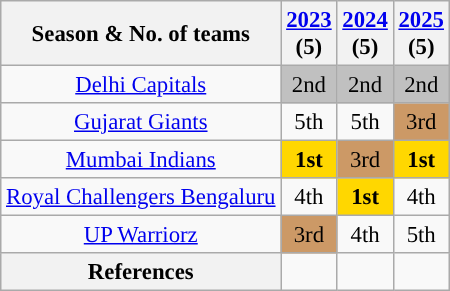<table class="wikitable sortable" style="text-align:center;margin:auto;font-size:95%;">
<tr>
<th>Season & No. of teams</th>
<th><a href='#'>2023</a><br>(5)</th>
<th><a href='#'>2024</a><br>(5)</th>
<th><a href='#'>2025</a><br>(5)</th>
</tr>
<tr>
<td><a href='#'>Delhi Capitals</a></td>
<td style="background: silver">2nd</td>
<td style="background: silver">2nd</td>
<td style="background: silver">2nd</td>
</tr>
<tr>
<td><a href='#'>Gujarat Giants</a></td>
<td>5th</td>
<td>5th</td>
<td style="background:#cc9966">3rd</td>
</tr>
<tr>
<td><a href='#'>Mumbai Indians</a></td>
<td style="background: gold"><strong>1st</strong></td>
<td style="background:#cc9966">3rd</td>
<td style="background: gold"><strong>1st</strong></td>
</tr>
<tr>
<td><a href='#'>Royal Challengers Bengaluru</a></td>
<td>4th</td>
<td style="background: gold"><strong>1st</strong></td>
<td>4th</td>
</tr>
<tr>
<td><a href='#'>UP Warriorz</a></td>
<td style="background:#cc9966">3rd</td>
<td>4th</td>
<td>5th</td>
</tr>
<tr>
<th>References</th>
<td></td>
<td></td>
<td></td>
</tr>
</table>
